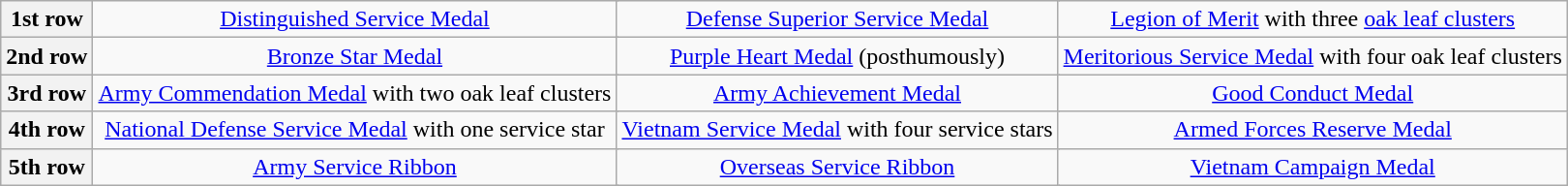<table class="wikitable" style="margin:1em auto; text-align:center;">
<tr>
<th>1st row</th>
<td colspan="2"><a href='#'>Distinguished Service Medal</a></td>
<td colspan="2"><a href='#'>Defense Superior Service Medal</a></td>
<td colspan="2"><a href='#'>Legion of Merit</a> with three <a href='#'>oak leaf clusters</a></td>
</tr>
<tr>
<th>2nd row</th>
<td colspan="2"><a href='#'>Bronze Star Medal</a></td>
<td colspan="2"><a href='#'>Purple Heart Medal</a> (posthumously)</td>
<td colspan="2"><a href='#'>Meritorious Service Medal</a> with four oak leaf clusters</td>
</tr>
<tr>
<th>3rd row</th>
<td colspan="2"><a href='#'>Army Commendation Medal</a> with two oak leaf clusters</td>
<td colspan="2"><a href='#'>Army Achievement Medal</a></td>
<td colspan="2"><a href='#'>Good Conduct Medal</a></td>
</tr>
<tr>
<th>4th row</th>
<td colspan="2"><a href='#'>National Defense Service Medal</a> with one service star</td>
<td colspan="2"><a href='#'>Vietnam Service Medal</a> with four service stars</td>
<td colspan="2"><a href='#'>Armed Forces Reserve Medal</a></td>
</tr>
<tr>
<th>5th row</th>
<td colspan="2"><a href='#'>Army Service Ribbon</a></td>
<td colspan="2"><a href='#'>Overseas Service Ribbon</a></td>
<td colspan="2"><a href='#'>Vietnam Campaign Medal</a></td>
</tr>
</table>
